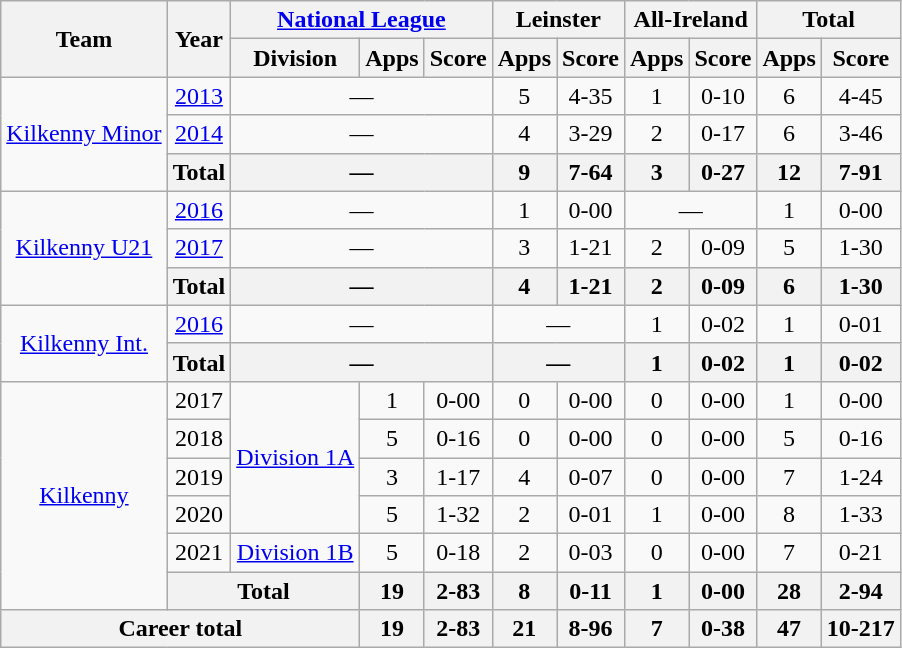<table class="wikitable" style="text-align:center">
<tr>
<th rowspan="2">Team</th>
<th rowspan="2">Year</th>
<th colspan="3"><a href='#'>National League</a></th>
<th colspan="2">Leinster</th>
<th colspan="2">All-Ireland</th>
<th colspan="2">Total</th>
</tr>
<tr>
<th>Division</th>
<th>Apps</th>
<th>Score</th>
<th>Apps</th>
<th>Score</th>
<th>Apps</th>
<th>Score</th>
<th>Apps</th>
<th>Score</th>
</tr>
<tr>
<td rowspan="3"><a href='#'>Kilkenny Minor</a></td>
<td><a href='#'>2013</a></td>
<td colspan=3>—</td>
<td>5</td>
<td>4-35</td>
<td>1</td>
<td>0-10</td>
<td>6</td>
<td>4-45</td>
</tr>
<tr>
<td><a href='#'>2014</a></td>
<td colspan=3>—</td>
<td>4</td>
<td>3-29</td>
<td>2</td>
<td>0-17</td>
<td>6</td>
<td>3-46</td>
</tr>
<tr>
<th>Total</th>
<th colspan=3>—</th>
<th>9</th>
<th>7-64</th>
<th>3</th>
<th>0-27</th>
<th>12</th>
<th>7-91</th>
</tr>
<tr>
<td rowspan="3"><a href='#'>Kilkenny U21</a></td>
<td><a href='#'>2016</a></td>
<td colspan=3>—</td>
<td>1</td>
<td>0-00</td>
<td colspan=2>—</td>
<td>1</td>
<td>0-00</td>
</tr>
<tr>
<td><a href='#'>2017</a></td>
<td colspan=3>—</td>
<td>3</td>
<td>1-21</td>
<td>2</td>
<td>0-09</td>
<td>5</td>
<td>1-30</td>
</tr>
<tr>
<th>Total</th>
<th colspan=3>—</th>
<th>4</th>
<th>1-21</th>
<th>2</th>
<th>0-09</th>
<th>6</th>
<th>1-30</th>
</tr>
<tr>
<td rowspan="2"><a href='#'>Kilkenny Int.</a></td>
<td><a href='#'>2016</a></td>
<td colspan=3>—</td>
<td colspan=2>—</td>
<td>1</td>
<td>0-02</td>
<td>1</td>
<td>0-01</td>
</tr>
<tr>
<th>Total</th>
<th colspan=3>—</th>
<th colspan=2>—</th>
<th>1</th>
<th>0-02</th>
<th>1</th>
<th>0-02</th>
</tr>
<tr>
<td rowspan="6"><a href='#'>Kilkenny</a></td>
<td>2017</td>
<td rowspan="4"><a href='#'>Division 1A</a></td>
<td>1</td>
<td>0-00</td>
<td>0</td>
<td>0-00</td>
<td>0</td>
<td>0-00</td>
<td>1</td>
<td>0-00</td>
</tr>
<tr>
<td>2018</td>
<td>5</td>
<td>0-16</td>
<td>0</td>
<td>0-00</td>
<td>0</td>
<td>0-00</td>
<td>5</td>
<td>0-16</td>
</tr>
<tr>
<td>2019</td>
<td>3</td>
<td>1-17</td>
<td>4</td>
<td>0-07</td>
<td>0</td>
<td>0-00</td>
<td>7</td>
<td>1-24</td>
</tr>
<tr>
<td>2020</td>
<td>5</td>
<td>1-32</td>
<td>2</td>
<td>0-01</td>
<td>1</td>
<td>0-00</td>
<td>8</td>
<td>1-33</td>
</tr>
<tr>
<td>2021</td>
<td rowspan="1"><a href='#'>Division 1B</a></td>
<td>5</td>
<td>0-18</td>
<td>2</td>
<td>0-03</td>
<td>0</td>
<td>0-00</td>
<td>7</td>
<td>0-21</td>
</tr>
<tr>
<th colspan="2">Total</th>
<th>19</th>
<th>2-83</th>
<th>8</th>
<th>0-11</th>
<th>1</th>
<th>0-00</th>
<th>28</th>
<th>2-94</th>
</tr>
<tr>
<th colspan="3">Career total</th>
<th>19</th>
<th>2-83</th>
<th>21</th>
<th>8-96</th>
<th>7</th>
<th>0-38</th>
<th>47</th>
<th>10-217</th>
</tr>
</table>
